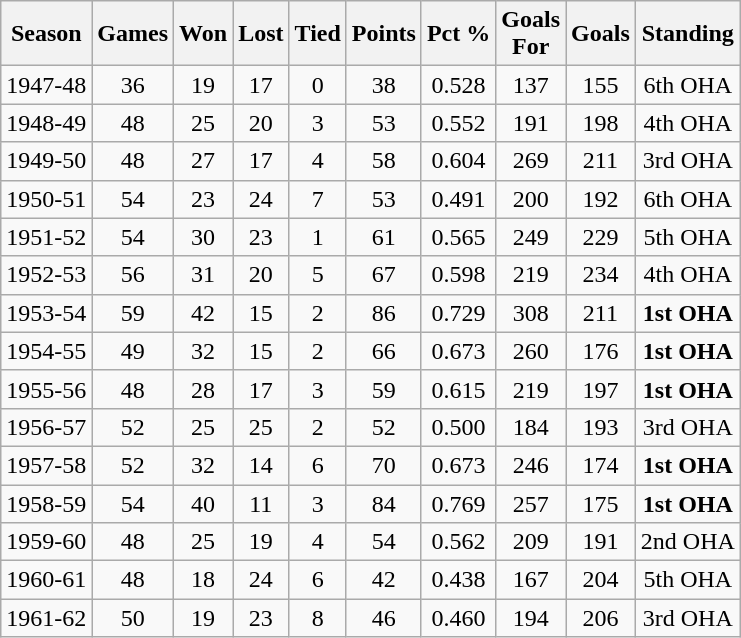<table class="wikitable" style="text-align:center">
<tr>
<th>Season</th>
<th>Games</th>
<th>Won</th>
<th>Lost</th>
<th>Tied</th>
<th>Points</th>
<th>Pct %</th>
<th>Goals<br>For</th>
<th>Goals<br></th>
<th>Standing</th>
</tr>
<tr>
<td>1947-48</td>
<td>36</td>
<td>19</td>
<td>17</td>
<td>0</td>
<td>38</td>
<td>0.528</td>
<td>137</td>
<td>155</td>
<td>6th OHA</td>
</tr>
<tr>
<td>1948-49</td>
<td>48</td>
<td>25</td>
<td>20</td>
<td>3</td>
<td>53</td>
<td>0.552</td>
<td>191</td>
<td>198</td>
<td>4th OHA</td>
</tr>
<tr>
<td>1949-50</td>
<td>48</td>
<td>27</td>
<td>17</td>
<td>4</td>
<td>58</td>
<td>0.604</td>
<td>269</td>
<td>211</td>
<td>3rd OHA</td>
</tr>
<tr>
<td>1950-51</td>
<td>54</td>
<td>23</td>
<td>24</td>
<td>7</td>
<td>53</td>
<td>0.491</td>
<td>200</td>
<td>192</td>
<td>6th OHA</td>
</tr>
<tr>
<td>1951-52</td>
<td>54</td>
<td>30</td>
<td>23</td>
<td>1</td>
<td>61</td>
<td>0.565</td>
<td>249</td>
<td>229</td>
<td>5th OHA</td>
</tr>
<tr>
<td>1952-53</td>
<td>56</td>
<td>31</td>
<td>20</td>
<td>5</td>
<td>67</td>
<td>0.598</td>
<td>219</td>
<td>234</td>
<td>4th OHA</td>
</tr>
<tr>
<td>1953-54</td>
<td>59</td>
<td>42</td>
<td>15</td>
<td>2</td>
<td>86</td>
<td>0.729</td>
<td>308</td>
<td>211</td>
<td><strong>1st OHA</strong></td>
</tr>
<tr>
<td>1954-55</td>
<td>49</td>
<td>32</td>
<td>15</td>
<td>2</td>
<td>66</td>
<td>0.673</td>
<td>260</td>
<td>176</td>
<td><strong>1st OHA</strong></td>
</tr>
<tr>
<td>1955-56</td>
<td>48</td>
<td>28</td>
<td>17</td>
<td>3</td>
<td>59</td>
<td>0.615</td>
<td>219</td>
<td>197</td>
<td><strong>1st OHA</strong></td>
</tr>
<tr>
<td>1956-57</td>
<td>52</td>
<td>25</td>
<td>25</td>
<td>2</td>
<td>52</td>
<td>0.500</td>
<td>184</td>
<td>193</td>
<td>3rd OHA</td>
</tr>
<tr>
<td>1957-58</td>
<td>52</td>
<td>32</td>
<td>14</td>
<td>6</td>
<td>70</td>
<td>0.673</td>
<td>246</td>
<td>174</td>
<td><strong>1st OHA</strong></td>
</tr>
<tr>
<td>1958-59</td>
<td>54</td>
<td>40</td>
<td>11</td>
<td>3</td>
<td>84</td>
<td>0.769</td>
<td>257</td>
<td>175</td>
<td><strong>1st OHA</strong></td>
</tr>
<tr>
<td>1959-60</td>
<td>48</td>
<td>25</td>
<td>19</td>
<td>4</td>
<td>54</td>
<td>0.562</td>
<td>209</td>
<td>191</td>
<td>2nd OHA</td>
</tr>
<tr>
<td>1960-61</td>
<td>48</td>
<td>18</td>
<td>24</td>
<td>6</td>
<td>42</td>
<td>0.438</td>
<td>167</td>
<td>204</td>
<td>5th OHA</td>
</tr>
<tr>
<td>1961-62</td>
<td>50</td>
<td>19</td>
<td>23</td>
<td>8</td>
<td>46</td>
<td>0.460</td>
<td>194</td>
<td>206</td>
<td>3rd OHA</td>
</tr>
</table>
